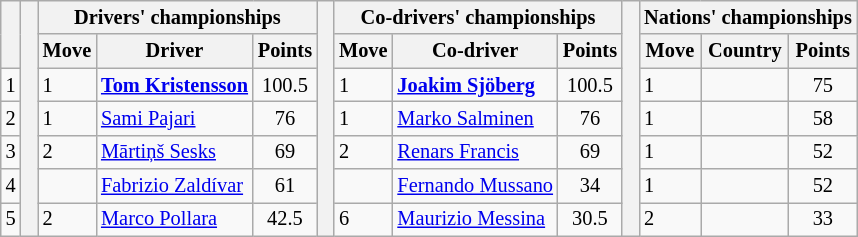<table class="wikitable" style="font-size:85%;">
<tr>
<th rowspan="2"></th>
<th rowspan="7" style="width:5px;"></th>
<th colspan="3">Drivers' championships</th>
<th rowspan="7" style="width:5px;"></th>
<th colspan="3">Co-drivers' championships</th>
<th rowspan="7" style="width:5px;"></th>
<th colspan="3">Nations' championships</th>
</tr>
<tr>
<th>Move</th>
<th>Driver</th>
<th>Points</th>
<th>Move</th>
<th>Co-driver</th>
<th>Points</th>
<th>Move</th>
<th>Country</th>
<th>Points</th>
</tr>
<tr>
<td align="center">1</td>
<td> 1</td>
<td><strong><a href='#'>Tom Kristensson</a></strong></td>
<td align="center">100.5</td>
<td> 1</td>
<td><strong><a href='#'>Joakim Sjöberg</a></strong></td>
<td align="center">100.5</td>
<td> 1</td>
<td><strong></strong></td>
<td align="center">75</td>
</tr>
<tr>
<td align="center">2</td>
<td> 1</td>
<td><a href='#'>Sami Pajari</a></td>
<td align="center">76</td>
<td> 1</td>
<td><a href='#'>Marko Salminen</a></td>
<td align="center">76</td>
<td> 1</td>
<td></td>
<td align="center">58</td>
</tr>
<tr>
<td align="center">3</td>
<td> 2</td>
<td><a href='#'>Mārtiņš Sesks</a></td>
<td align="center">69</td>
<td> 2</td>
<td><a href='#'>Renars Francis</a></td>
<td align="center">69</td>
<td> 1</td>
<td></td>
<td align="center">52</td>
</tr>
<tr>
<td align="center">4</td>
<td></td>
<td><a href='#'>Fabrizio Zaldívar</a></td>
<td align="center">61</td>
<td></td>
<td><a href='#'>Fernando Mussano</a></td>
<td align="center">34</td>
<td> 1</td>
<td></td>
<td align="center">52</td>
</tr>
<tr>
<td align="center">5</td>
<td> 2</td>
<td><a href='#'>Marco Pollara</a></td>
<td align="center">42.5</td>
<td> 6</td>
<td><a href='#'>Maurizio Messina</a></td>
<td align="center">30.5</td>
<td> 2</td>
<td></td>
<td align="center">33</td>
</tr>
</table>
